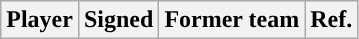<table class="wikitable sortable sortable" style="text-align: center">
<tr>
<th>Player</th>
<th>Signed</th>
<th>Former team</th>
<th>Ref.</th>
</tr>
</table>
